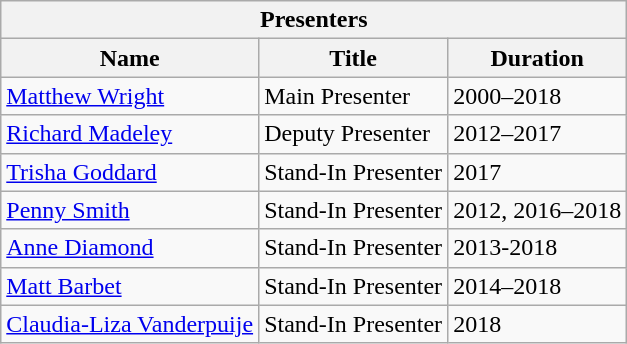<table class="wikitable">
<tr>
<th colspan=3>Presenters</th>
</tr>
<tr>
<th>Name</th>
<th>Title</th>
<th>Duration</th>
</tr>
<tr>
<td><a href='#'>Matthew Wright</a></td>
<td>Main Presenter</td>
<td>2000–2018</td>
</tr>
<tr>
<td><a href='#'>Richard Madeley</a></td>
<td>Deputy Presenter</td>
<td>2012–2017</td>
</tr>
<tr>
<td><a href='#'>Trisha Goddard</a></td>
<td>Stand-In Presenter</td>
<td>2017</td>
</tr>
<tr>
<td><a href='#'>Penny Smith</a></td>
<td>Stand-In Presenter</td>
<td>2012, 2016–2018</td>
</tr>
<tr>
<td><a href='#'>Anne Diamond</a></td>
<td>Stand-In Presenter</td>
<td>2013-2018</td>
</tr>
<tr>
<td><a href='#'>Matt Barbet</a></td>
<td>Stand-In Presenter</td>
<td>2014–2018</td>
</tr>
<tr>
<td><a href='#'>Claudia-Liza Vanderpuije</a></td>
<td>Stand-In Presenter</td>
<td>2018</td>
</tr>
</table>
